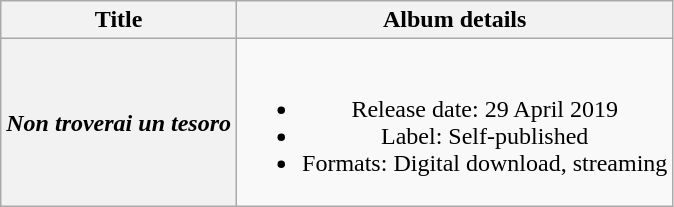<table class="wikitable plainrowheaders" style="text-align:center;">
<tr>
<th scope="col">Title</th>
<th scope="col">Album details</th>
</tr>
<tr>
<th scope="row"><em>Non troverai un tesoro</em><br></th>
<td><br><ul><li>Release date: 29 April 2019</li><li>Label: Self-published</li><li>Formats: Digital download, streaming</li></ul></td>
</tr>
</table>
